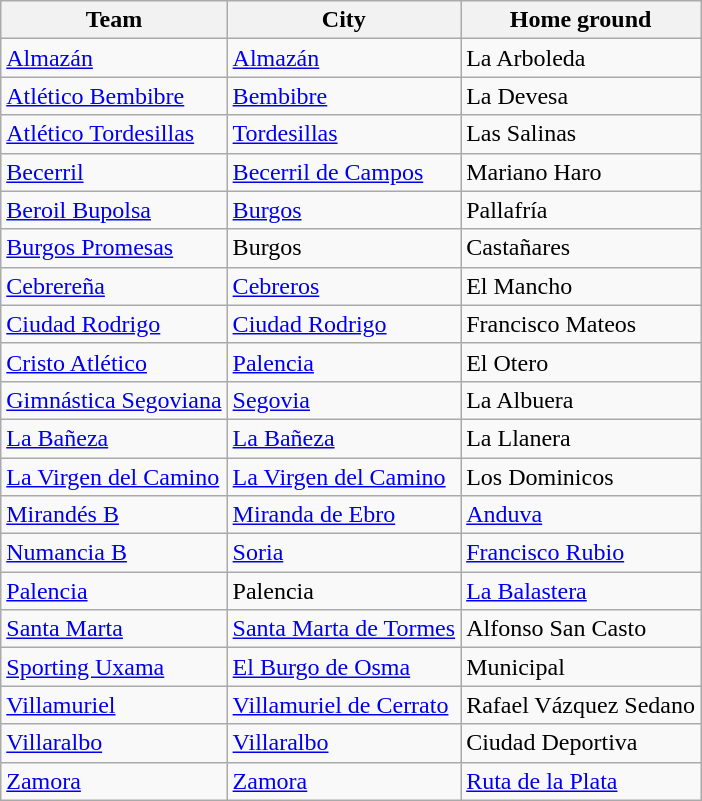<table class="wikitable sortable">
<tr>
<th>Team</th>
<th>City</th>
<th>Home ground</th>
</tr>
<tr>
<td><a href='#'>Almazán</a></td>
<td><a href='#'>Almazán</a></td>
<td>La Arboleda</td>
</tr>
<tr>
<td><a href='#'>Atlético Bembibre</a></td>
<td><a href='#'>Bembibre</a></td>
<td>La Devesa</td>
</tr>
<tr>
<td><a href='#'>Atlético Tordesillas</a></td>
<td><a href='#'>Tordesillas</a></td>
<td>Las Salinas</td>
</tr>
<tr>
<td><a href='#'>Becerril</a></td>
<td><a href='#'>Becerril de Campos</a></td>
<td>Mariano Haro</td>
</tr>
<tr>
<td><a href='#'>Beroil Bupolsa</a></td>
<td><a href='#'>Burgos</a></td>
<td>Pallafría</td>
</tr>
<tr>
<td><a href='#'>Burgos Promesas</a></td>
<td>Burgos</td>
<td>Castañares</td>
</tr>
<tr>
<td><a href='#'>Cebrereña</a></td>
<td><a href='#'>Cebreros</a></td>
<td>El Mancho</td>
</tr>
<tr>
<td><a href='#'>Ciudad Rodrigo</a></td>
<td><a href='#'>Ciudad Rodrigo</a></td>
<td>Francisco Mateos</td>
</tr>
<tr>
<td><a href='#'>Cristo Atlético</a></td>
<td><a href='#'>Palencia</a></td>
<td>El Otero</td>
</tr>
<tr>
<td><a href='#'>Gimnástica Segoviana</a></td>
<td><a href='#'>Segovia</a></td>
<td>La Albuera</td>
</tr>
<tr>
<td><a href='#'>La Bañeza</a></td>
<td><a href='#'>La Bañeza</a></td>
<td>La Llanera</td>
</tr>
<tr>
<td><a href='#'>La Virgen del Camino</a></td>
<td><a href='#'>La Virgen del Camino</a></td>
<td>Los Dominicos</td>
</tr>
<tr>
<td><a href='#'>Mirandés B</a></td>
<td><a href='#'>Miranda de Ebro</a></td>
<td><a href='#'>Anduva</a></td>
</tr>
<tr>
<td><a href='#'>Numancia B</a></td>
<td><a href='#'>Soria</a></td>
<td><a href='#'>Francisco Rubio</a></td>
</tr>
<tr>
<td><a href='#'>Palencia</a></td>
<td>Palencia</td>
<td><a href='#'>La Balastera</a></td>
</tr>
<tr>
<td><a href='#'>Santa Marta</a></td>
<td><a href='#'>Santa Marta de Tormes</a></td>
<td>Alfonso San Casto</td>
</tr>
<tr>
<td><a href='#'>Sporting Uxama</a></td>
<td><a href='#'>El Burgo de Osma</a></td>
<td>Municipal</td>
</tr>
<tr>
<td><a href='#'>Villamuriel</a></td>
<td><a href='#'>Villamuriel de Cerrato</a></td>
<td>Rafael Vázquez Sedano</td>
</tr>
<tr>
<td><a href='#'>Villaralbo</a></td>
<td><a href='#'>Villaralbo</a></td>
<td>Ciudad Deportiva</td>
</tr>
<tr>
<td><a href='#'>Zamora</a></td>
<td><a href='#'>Zamora</a></td>
<td><a href='#'>Ruta de la Plata</a></td>
</tr>
</table>
